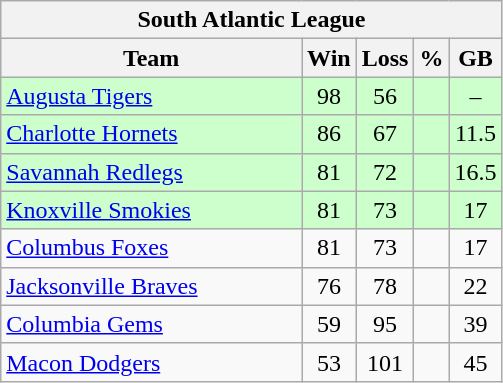<table class="wikitable">
<tr>
<th colspan="5">South Atlantic League</th>
</tr>
<tr>
<th width="60%">Team</th>
<th>Win</th>
<th>Loss</th>
<th>%</th>
<th>GB</th>
</tr>
<tr align=center bgcolor=ccffcc>
<td align=left><a href='#'>Augusta Tigers</a></td>
<td>98</td>
<td>56</td>
<td></td>
<td>–</td>
</tr>
<tr align=center bgcolor=ccffcc>
<td align=left><a href='#'>Charlotte Hornets</a></td>
<td>86</td>
<td>67</td>
<td></td>
<td>11.5</td>
</tr>
<tr align=center bgcolor=ccffcc>
<td align=left><a href='#'>Savannah Redlegs</a></td>
<td>81</td>
<td>72</td>
<td></td>
<td>16.5</td>
</tr>
<tr align=center bgcolor=ccffcc>
<td align=left><a href='#'>Knoxville Smokies</a></td>
<td>81</td>
<td>73</td>
<td></td>
<td>17</td>
</tr>
<tr align=center>
<td align=left><a href='#'>Columbus Foxes</a></td>
<td>81</td>
<td>73</td>
<td></td>
<td>17</td>
</tr>
<tr align=center>
<td align=left><a href='#'>Jacksonville Braves</a></td>
<td>76</td>
<td>78</td>
<td></td>
<td>22</td>
</tr>
<tr align=center>
<td align=left><a href='#'>Columbia Gems</a></td>
<td>59</td>
<td>95</td>
<td></td>
<td>39</td>
</tr>
<tr align=center>
<td align=left><a href='#'>Macon Dodgers</a></td>
<td>53</td>
<td>101</td>
<td></td>
<td>45</td>
</tr>
</table>
